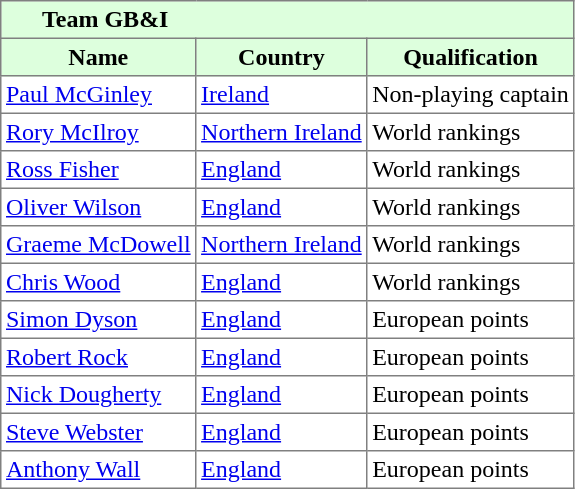<table border="1" cellpadding="3" style="border-collapse: collapse;">
<tr style="background:#ddffdd;">
<td colspan="6">      <strong>Team GB&I</strong></td>
</tr>
<tr style="background:#ddffdd;">
<th>Name</th>
<th>Country</th>
<th>Qualification</th>
</tr>
<tr>
<td><a href='#'>Paul McGinley</a></td>
<td><a href='#'>Ireland</a></td>
<td>Non-playing captain</td>
</tr>
<tr>
<td><a href='#'>Rory McIlroy</a></td>
<td><a href='#'>Northern Ireland</a></td>
<td>World rankings</td>
</tr>
<tr>
<td><a href='#'>Ross Fisher</a></td>
<td><a href='#'>England</a></td>
<td>World rankings</td>
</tr>
<tr>
<td><a href='#'>Oliver Wilson</a></td>
<td><a href='#'>England</a></td>
<td>World rankings</td>
</tr>
<tr>
<td><a href='#'>Graeme McDowell</a></td>
<td><a href='#'>Northern Ireland</a></td>
<td>World rankings</td>
</tr>
<tr>
<td><a href='#'>Chris Wood</a></td>
<td><a href='#'>England</a></td>
<td>World rankings</td>
</tr>
<tr>
<td><a href='#'>Simon Dyson</a></td>
<td><a href='#'>England</a></td>
<td>European points</td>
</tr>
<tr>
<td><a href='#'>Robert Rock</a></td>
<td><a href='#'>England</a></td>
<td>European points</td>
</tr>
<tr>
<td><a href='#'>Nick Dougherty</a></td>
<td><a href='#'>England</a></td>
<td>European points</td>
</tr>
<tr>
<td><a href='#'>Steve Webster</a></td>
<td><a href='#'>England</a></td>
<td>European points</td>
</tr>
<tr>
<td><a href='#'>Anthony Wall</a></td>
<td><a href='#'>England</a></td>
<td>European points</td>
</tr>
</table>
